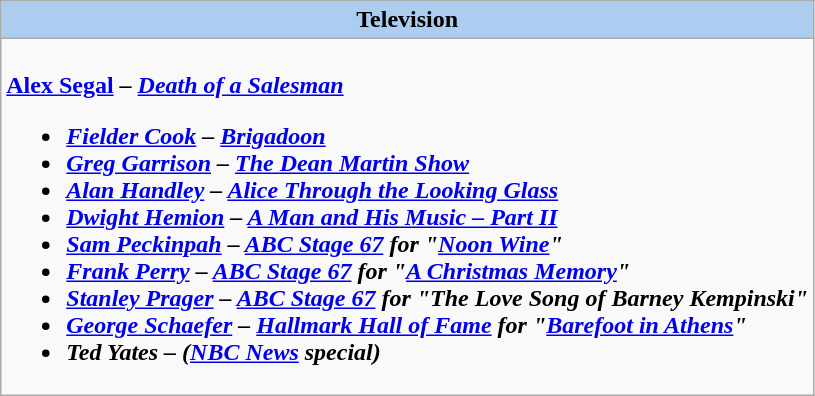<table class=wikitable style="width="100%">
<tr>
<th colspan="2" style="background:#abcdef;">Television</th>
</tr>
<tr>
<td colspan="2" style="vertical-align:top;"><br><strong><a href='#'>Alex Segal</a> – <em><a href='#'>Death of a Salesman</a><strong><em><ul><li><a href='#'>Fielder Cook</a> – </em><a href='#'>Brigadoon</a><em></li><li><a href='#'>Greg Garrison</a> – </em><a href='#'>The Dean Martin Show</a><em></li><li><a href='#'>Alan Handley</a> – </em><a href='#'>Alice Through the Looking Glass</a><em></li><li><a href='#'>Dwight Hemion</a> – </em><a href='#'>A Man and His Music – Part II</a><em></li><li><a href='#'>Sam Peckinpah</a> – </em><a href='#'>ABC Stage 67</a><em> for "<a href='#'>Noon Wine</a>"</li><li><a href='#'>Frank Perry</a> – </em><a href='#'>ABC Stage 67</a><em> for "<a href='#'>A Christmas Memory</a>"</li><li><a href='#'>Stanley Prager</a> – </em><a href='#'>ABC Stage 67</a><em> for "The Love Song of Barney Kempinski"</li><li><a href='#'>George Schaefer</a> – </em><a href='#'>Hallmark Hall of Fame</a><em> for "<a href='#'>Barefoot in Athens</a>"</li><li>Ted Yates – </em><em> (<a href='#'>NBC News</a> special)</li></ul></td>
</tr>
</table>
